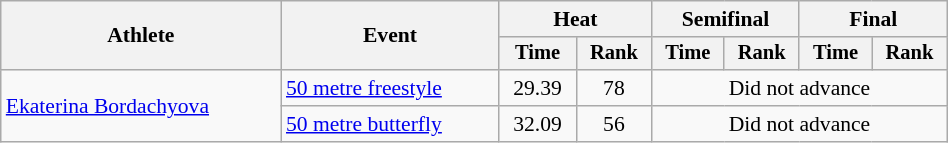<table class="wikitable" style="text-align:center; font-size:90%; width:50%;">
<tr>
<th rowspan="2">Athlete</th>
<th rowspan="2">Event</th>
<th colspan="2">Heat</th>
<th colspan="2">Semifinal</th>
<th colspan="2">Final</th>
</tr>
<tr style="font-size:95%">
<th>Time</th>
<th>Rank</th>
<th>Time</th>
<th>Rank</th>
<th>Time</th>
<th>Rank</th>
</tr>
<tr>
<td align=left rowspan=2><a href='#'>Ekaterina Bordachyova</a></td>
<td align=left><a href='#'>50 metre freestyle</a></td>
<td>29.39</td>
<td>78</td>
<td colspan=4>Did not advance</td>
</tr>
<tr>
<td align=left><a href='#'>50 metre butterfly</a></td>
<td>32.09</td>
<td>56</td>
<td colspan=4>Did not advance</td>
</tr>
</table>
